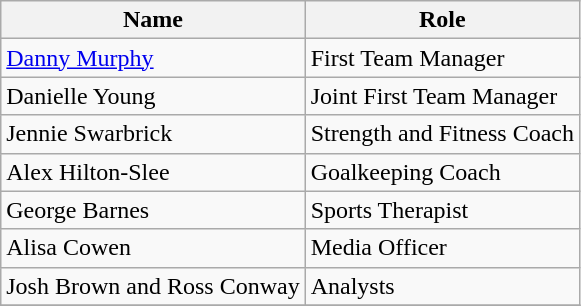<table class="wikitable">
<tr>
<th>Name</th>
<th>Role</th>
</tr>
<tr>
<td> <a href='#'>Danny Murphy</a></td>
<td>First Team Manager</td>
</tr>
<tr>
<td> Danielle Young</td>
<td>Joint First Team Manager</td>
</tr>
<tr>
<td> Jennie Swarbrick</td>
<td>Strength and Fitness Coach</td>
</tr>
<tr>
<td> Alex Hilton-Slee</td>
<td>Goalkeeping Coach</td>
</tr>
<tr>
<td> George Barnes</td>
<td>Sports Therapist</td>
</tr>
<tr>
<td> Alisa Cowen</td>
<td>Media Officer</td>
</tr>
<tr>
<td> Josh Brown and  Ross Conway</td>
<td>Analysts</td>
</tr>
<tr>
</tr>
</table>
